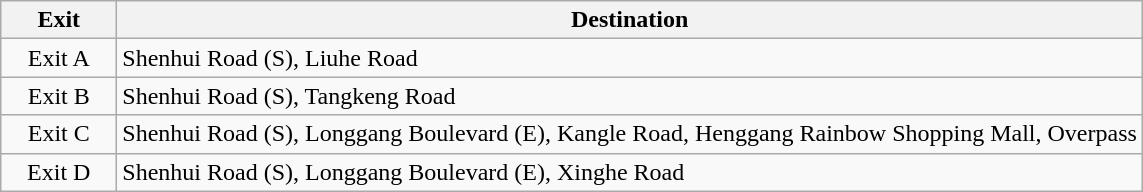<table class="wikitable">
<tr>
<th style="width:70px">Exit</th>
<th>Destination</th>
</tr>
<tr>
<td align="center">Exit A</td>
<td>Shenhui Road (S), Liuhe Road</td>
</tr>
<tr>
<td align="center">Exit B</td>
<td>Shenhui Road (S), Tangkeng Road</td>
</tr>
<tr>
<td align="center">Exit C</td>
<td>Shenhui Road (S), Longgang Boulevard (E), Kangle Road, Henggang Rainbow Shopping Mall, Overpass</td>
</tr>
<tr>
<td align="center">Exit D</td>
<td>Shenhui Road (S), Longgang Boulevard (E), Xinghe Road</td>
</tr>
</table>
